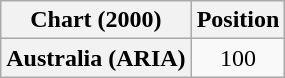<table class="wikitable plainrowheaders" style="text-align:center">
<tr>
<th scope="col">Chart (2000)</th>
<th scope="col">Position</th>
</tr>
<tr>
<th scope="row">Australia (ARIA)</th>
<td>100</td>
</tr>
</table>
